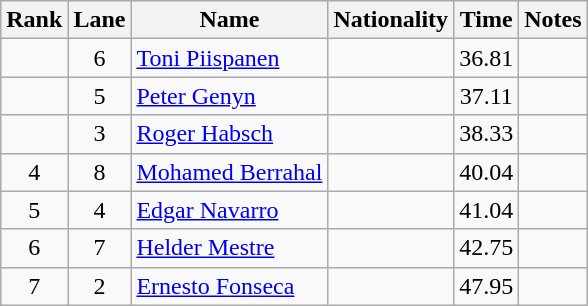<table class="wikitable sortable" style="text-align:center">
<tr>
<th>Rank</th>
<th>Lane</th>
<th>Name</th>
<th>Nationality</th>
<th>Time</th>
<th>Notes</th>
</tr>
<tr>
<td></td>
<td>6</td>
<td align="left"><a href='#'>Toni Piispanen</a></td>
<td align="left"></td>
<td>36.81</td>
<td></td>
</tr>
<tr>
<td></td>
<td>5</td>
<td align="left"><a href='#'>Peter Genyn</a></td>
<td align="left"></td>
<td>37.11</td>
<td></td>
</tr>
<tr>
<td></td>
<td>3</td>
<td align="left"><a href='#'>Roger Habsch</a></td>
<td align="left"></td>
<td>38.33</td>
<td></td>
</tr>
<tr>
<td>4</td>
<td>8</td>
<td align="left"><a href='#'>Mohamed Berrahal</a></td>
<td align="left"></td>
<td>40.04</td>
<td></td>
</tr>
<tr>
<td>5</td>
<td>4</td>
<td align="left"><a href='#'>Edgar Navarro</a></td>
<td align="left"></td>
<td>41.04</td>
<td></td>
</tr>
<tr>
<td>6</td>
<td>7</td>
<td align="left"><a href='#'>Helder Mestre</a></td>
<td align="left"></td>
<td>42.75</td>
<td></td>
</tr>
<tr>
<td>7</td>
<td>2</td>
<td align="left"><a href='#'>Ernesto Fonseca</a></td>
<td align="left"></td>
<td>47.95</td>
<td></td>
</tr>
</table>
